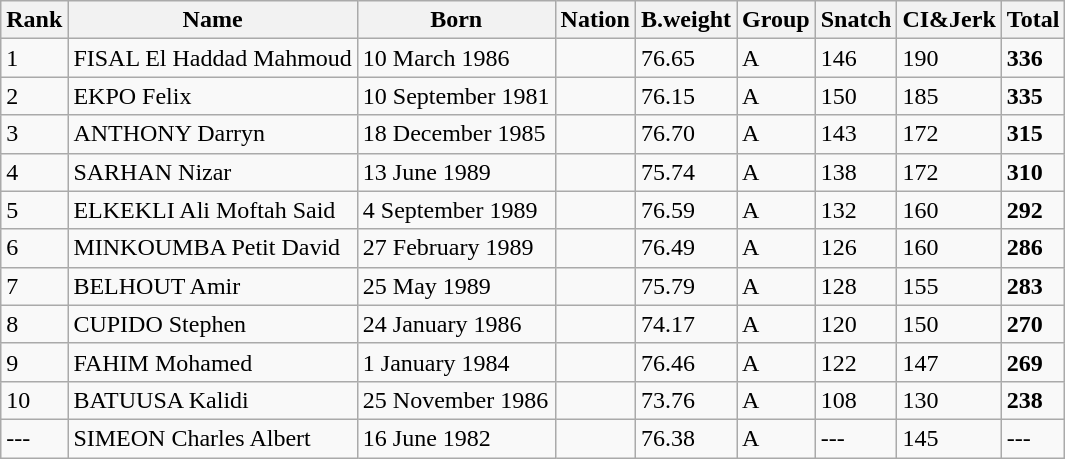<table class="wikitable">
<tr>
<th>Rank</th>
<th>Name</th>
<th>Born</th>
<th>Nation</th>
<th>B.weight</th>
<th>Group</th>
<th>Snatch</th>
<th>CI&Jerk</th>
<th>Total</th>
</tr>
<tr>
<td>1</td>
<td>FISAL El Haddad Mahmoud</td>
<td>10 March 1986</td>
<td></td>
<td>76.65</td>
<td>A</td>
<td>146</td>
<td>190</td>
<td><strong>336</strong></td>
</tr>
<tr>
<td>2</td>
<td>EKPO Felix</td>
<td>10 September 1981</td>
<td></td>
<td>76.15</td>
<td>A</td>
<td>150</td>
<td>185</td>
<td><strong>335</strong></td>
</tr>
<tr>
<td>3</td>
<td>ANTHONY Darryn</td>
<td>18 December 1985</td>
<td></td>
<td>76.70</td>
<td>A</td>
<td>143</td>
<td>172</td>
<td><strong>315</strong></td>
</tr>
<tr>
<td>4</td>
<td>SARHAN Nizar</td>
<td>13 June 1989</td>
<td></td>
<td>75.74</td>
<td>A</td>
<td>138</td>
<td>172</td>
<td><strong>310</strong></td>
</tr>
<tr>
<td>5</td>
<td>ELKEKLI Ali Moftah Said</td>
<td>4 September 1989</td>
<td></td>
<td>76.59</td>
<td>A</td>
<td>132</td>
<td>160</td>
<td><strong>292</strong></td>
</tr>
<tr>
<td>6</td>
<td>MINKOUMBA Petit David</td>
<td>27 February 1989</td>
<td></td>
<td>76.49</td>
<td>A</td>
<td>126</td>
<td>160</td>
<td><strong>286</strong></td>
</tr>
<tr>
<td>7</td>
<td>BELHOUT Amir</td>
<td>25 May 1989</td>
<td></td>
<td>75.79</td>
<td>A</td>
<td>128</td>
<td>155</td>
<td><strong>283</strong></td>
</tr>
<tr>
<td>8</td>
<td>CUPIDO Stephen</td>
<td>24 January 1986</td>
<td></td>
<td>74.17</td>
<td>A</td>
<td>120</td>
<td>150</td>
<td><strong>270</strong></td>
</tr>
<tr>
<td>9</td>
<td>FAHIM Mohamed</td>
<td>1 January 1984</td>
<td></td>
<td>76.46</td>
<td>A</td>
<td>122</td>
<td>147</td>
<td><strong>269</strong></td>
</tr>
<tr>
<td>10</td>
<td>BATUUSA Kalidi</td>
<td>25 November 1986</td>
<td></td>
<td>73.76</td>
<td>A</td>
<td>108</td>
<td>130</td>
<td><strong>238</strong></td>
</tr>
<tr>
<td>---</td>
<td>SIMEON Charles Albert</td>
<td>16 June 1982</td>
<td></td>
<td>76.38</td>
<td>A</td>
<td>---</td>
<td>145</td>
<td>---</td>
</tr>
</table>
